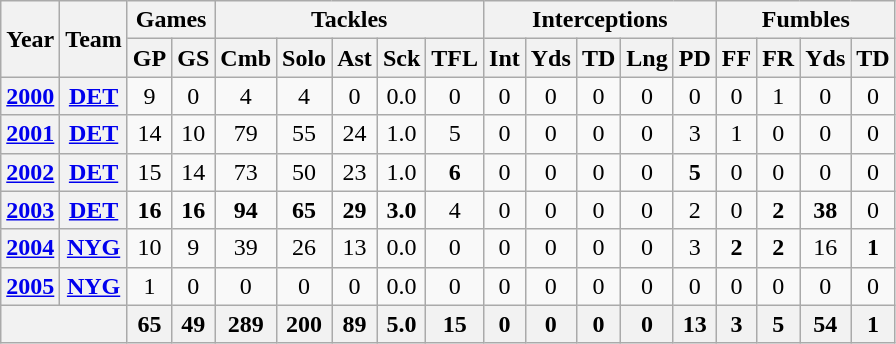<table class="wikitable" style="text-align:center">
<tr>
<th rowspan="2">Year</th>
<th rowspan="2">Team</th>
<th colspan="2">Games</th>
<th colspan="5">Tackles</th>
<th colspan="5">Interceptions</th>
<th colspan="4">Fumbles</th>
</tr>
<tr>
<th>GP</th>
<th>GS</th>
<th>Cmb</th>
<th>Solo</th>
<th>Ast</th>
<th>Sck</th>
<th>TFL</th>
<th>Int</th>
<th>Yds</th>
<th>TD</th>
<th>Lng</th>
<th>PD</th>
<th>FF</th>
<th>FR</th>
<th>Yds</th>
<th>TD</th>
</tr>
<tr>
<th><a href='#'>2000</a></th>
<th><a href='#'>DET</a></th>
<td>9</td>
<td>0</td>
<td>4</td>
<td>4</td>
<td>0</td>
<td>0.0</td>
<td>0</td>
<td>0</td>
<td>0</td>
<td>0</td>
<td>0</td>
<td>0</td>
<td>0</td>
<td>1</td>
<td>0</td>
<td>0</td>
</tr>
<tr>
<th><a href='#'>2001</a></th>
<th><a href='#'>DET</a></th>
<td>14</td>
<td>10</td>
<td>79</td>
<td>55</td>
<td>24</td>
<td>1.0</td>
<td>5</td>
<td>0</td>
<td>0</td>
<td>0</td>
<td>0</td>
<td>3</td>
<td>1</td>
<td>0</td>
<td>0</td>
<td>0</td>
</tr>
<tr>
<th><a href='#'>2002</a></th>
<th><a href='#'>DET</a></th>
<td>15</td>
<td>14</td>
<td>73</td>
<td>50</td>
<td>23</td>
<td>1.0</td>
<td><strong>6</strong></td>
<td>0</td>
<td>0</td>
<td>0</td>
<td>0</td>
<td><strong>5</strong></td>
<td>0</td>
<td>0</td>
<td>0</td>
<td>0</td>
</tr>
<tr>
<th><a href='#'>2003</a></th>
<th><a href='#'>DET</a></th>
<td><strong>16</strong></td>
<td><strong>16</strong></td>
<td><strong>94</strong></td>
<td><strong>65</strong></td>
<td><strong>29</strong></td>
<td><strong>3.0</strong></td>
<td>4</td>
<td>0</td>
<td>0</td>
<td>0</td>
<td>0</td>
<td>2</td>
<td>0</td>
<td><strong>2</strong></td>
<td><strong>38</strong></td>
<td>0</td>
</tr>
<tr>
<th><a href='#'>2004</a></th>
<th><a href='#'>NYG</a></th>
<td>10</td>
<td>9</td>
<td>39</td>
<td>26</td>
<td>13</td>
<td>0.0</td>
<td>0</td>
<td>0</td>
<td>0</td>
<td>0</td>
<td>0</td>
<td>3</td>
<td><strong>2</strong></td>
<td><strong>2</strong></td>
<td>16</td>
<td><strong>1</strong></td>
</tr>
<tr>
<th><a href='#'>2005</a></th>
<th><a href='#'>NYG</a></th>
<td>1</td>
<td>0</td>
<td>0</td>
<td>0</td>
<td>0</td>
<td>0.0</td>
<td>0</td>
<td>0</td>
<td>0</td>
<td>0</td>
<td>0</td>
<td>0</td>
<td>0</td>
<td>0</td>
<td>0</td>
<td>0</td>
</tr>
<tr>
<th colspan="2"></th>
<th>65</th>
<th>49</th>
<th>289</th>
<th>200</th>
<th>89</th>
<th>5.0</th>
<th>15</th>
<th>0</th>
<th>0</th>
<th>0</th>
<th>0</th>
<th>13</th>
<th>3</th>
<th>5</th>
<th>54</th>
<th>1</th>
</tr>
</table>
